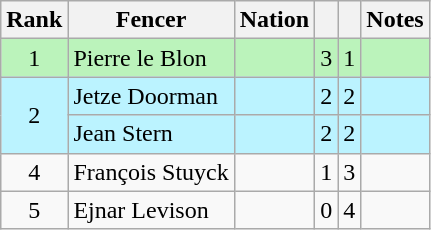<table class="wikitable sortable" style="text-align:center">
<tr>
<th>Rank</th>
<th>Fencer</th>
<th>Nation</th>
<th></th>
<th></th>
<th>Notes</th>
</tr>
<tr bgcolor=bbf3bb>
<td>1</td>
<td align=left>Pierre le Blon</td>
<td align=left></td>
<td>3</td>
<td>1</td>
<td></td>
</tr>
<tr bgcolor=bbf3ff>
<td rowspan=2>2</td>
<td align=left>Jetze Doorman</td>
<td align=left></td>
<td>2</td>
<td>2</td>
<td></td>
</tr>
<tr bgcolor=bbf3ff>
<td align=left>Jean Stern</td>
<td align=left></td>
<td>2</td>
<td>2</td>
<td></td>
</tr>
<tr>
<td>4</td>
<td align=left>François Stuyck</td>
<td align=left></td>
<td>1</td>
<td>3</td>
<td></td>
</tr>
<tr>
<td>5</td>
<td align=left>Ejnar Levison</td>
<td align=left></td>
<td>0</td>
<td>4</td>
<td></td>
</tr>
</table>
